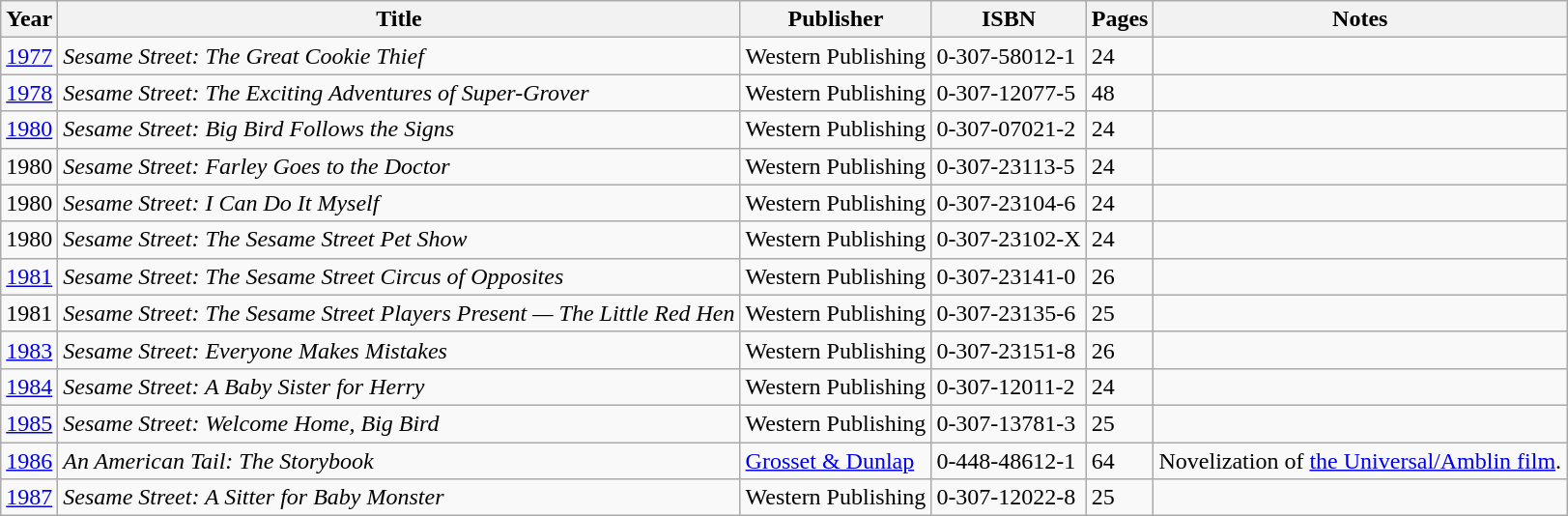<table class="wikitable sortable">
<tr>
<th>Year</th>
<th>Title</th>
<th>Publisher</th>
<th>ISBN</th>
<th>Pages</th>
<th>Notes</th>
</tr>
<tr>
<td><a href='#'>1977</a></td>
<td><em>Sesame Street: The Great Cookie Thief</em></td>
<td>Western Publishing</td>
<td>0-307-58012-1</td>
<td>24</td>
<td></td>
</tr>
<tr>
<td><a href='#'>1978</a></td>
<td><em>Sesame Street: The Exciting Adventures of Super-Grover</em></td>
<td>Western Publishing</td>
<td>0-307-12077-5</td>
<td>48</td>
<td></td>
</tr>
<tr>
<td><a href='#'>1980</a></td>
<td><em>Sesame Street: Big Bird Follows the Signs</em></td>
<td>Western Publishing</td>
<td>0-307-07021-2</td>
<td>24</td>
<td></td>
</tr>
<tr>
<td>1980</td>
<td><em>Sesame Street: Farley Goes to the Doctor</em></td>
<td>Western Publishing</td>
<td>0-307-23113-5</td>
<td>24</td>
<td></td>
</tr>
<tr>
<td>1980</td>
<td><em>Sesame Street: I Can Do It Myself</em></td>
<td>Western Publishing</td>
<td>0-307-23104-6</td>
<td>24</td>
<td></td>
</tr>
<tr>
<td>1980</td>
<td><em>Sesame Street: The Sesame Street Pet Show</em></td>
<td>Western Publishing</td>
<td>0-307-23102-X</td>
<td>24</td>
<td></td>
</tr>
<tr>
<td><a href='#'>1981</a></td>
<td><em>Sesame Street: The Sesame Street Circus of Opposites</em></td>
<td>Western Publishing</td>
<td>0-307-23141-0</td>
<td>26</td>
<td></td>
</tr>
<tr>
<td>1981</td>
<td><em>Sesame Street: The Sesame Street Players Present — The Little Red Hen</em></td>
<td>Western Publishing</td>
<td>0-307-23135-6</td>
<td>25</td>
<td></td>
</tr>
<tr>
<td><a href='#'>1983</a></td>
<td><em>Sesame Street: Everyone Makes Mistakes</em></td>
<td>Western Publishing</td>
<td>0-307-23151-8</td>
<td>26</td>
<td></td>
</tr>
<tr>
<td><a href='#'>1984</a></td>
<td><em>Sesame Street: A Baby Sister for Herry</em></td>
<td>Western Publishing</td>
<td>0-307-12011-2</td>
<td>24</td>
<td></td>
</tr>
<tr>
<td><a href='#'>1985</a></td>
<td><em>Sesame Street: Welcome Home, Big Bird</em></td>
<td>Western Publishing</td>
<td>0-307-13781-3</td>
<td>25</td>
<td></td>
</tr>
<tr>
<td><a href='#'>1986</a></td>
<td><em>An American Tail: The Storybook</em></td>
<td><a href='#'>Grosset & Dunlap</a></td>
<td>0-448-48612-1</td>
<td>64</td>
<td>Novelization of <a href='#'>the Universal/Amblin film</a>.</td>
</tr>
<tr>
<td><a href='#'>1987</a></td>
<td><em>Sesame Street: A Sitter for Baby Monster</em></td>
<td>Western Publishing</td>
<td>0-307-12022-8</td>
<td>25</td>
<td></td>
</tr>
</table>
